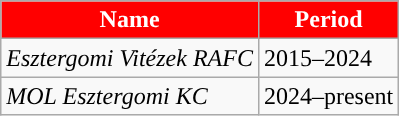<table class="wikitable" style="text-align: left">
<tr>
<th style="color:#FFFFFF; background:#FF0000">Name</th>
<th style="color:#FFFFFF; background:#FF0000">Period</th>
</tr>
<tr>
<td align=left><em>Esztergomi Vitézek RAFC</em></td>
<td>2015–2024</td>
</tr>
<tr>
<td align=left><em>MOL Esztergomi KC</em></td>
<td>2024–present</td>
</tr>
</table>
